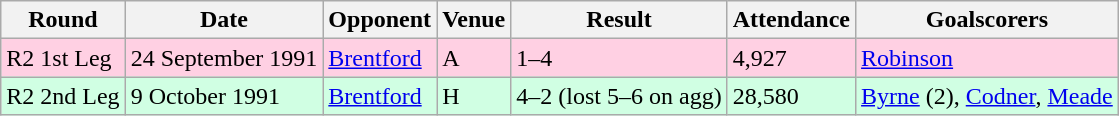<table class="wikitable">
<tr>
<th>Round</th>
<th>Date</th>
<th>Opponent</th>
<th>Venue</th>
<th>Result</th>
<th>Attendance</th>
<th>Goalscorers</th>
</tr>
<tr style="background-color: #ffd0e3;">
<td>R2 1st Leg</td>
<td>24 September 1991</td>
<td><a href='#'>Brentford</a></td>
<td>A</td>
<td>1–4</td>
<td>4,927</td>
<td><a href='#'>Robinson</a></td>
</tr>
<tr style="background-color: #d0ffe3;">
<td>R2 2nd Leg</td>
<td>9 October 1991</td>
<td><a href='#'>Brentford</a></td>
<td>H</td>
<td>4–2 (lost 5–6 on agg)</td>
<td>28,580</td>
<td><a href='#'>Byrne</a> (2), <a href='#'>Codner</a>, <a href='#'>Meade</a></td>
</tr>
</table>
